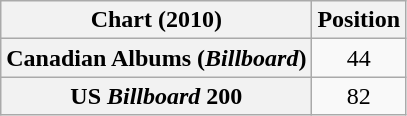<table class="wikitable sortable plainrowheaders" style="text-align:center">
<tr>
<th scope="col">Chart (2010)</th>
<th scope="col">Position</th>
</tr>
<tr>
<th scope="row">Canadian Albums (<em>Billboard</em>)</th>
<td>44</td>
</tr>
<tr>
<th scope="row">US <em>Billboard</em> 200</th>
<td>82</td>
</tr>
</table>
